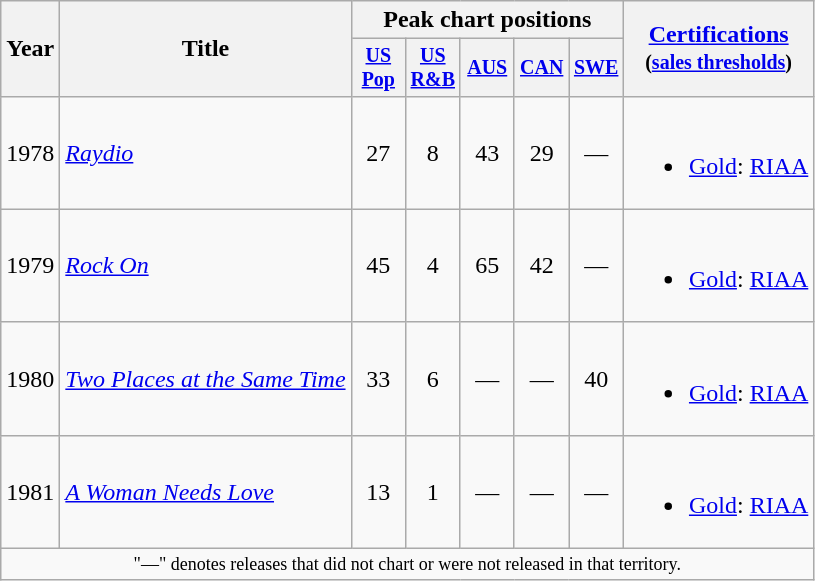<table class="wikitable" style="text-align:center;">
<tr>
<th rowspan="2">Year</th>
<th rowspan="2">Title</th>
<th colspan="5">Peak chart positions</th>
<th rowspan="2"><a href='#'>Certifications</a><br><small>(<a href='#'>sales thresholds</a>)</small></th>
</tr>
<tr style="font-size:smaller;">
<th width="30"><a href='#'>US Pop</a><br></th>
<th width="30"><a href='#'>US<br>R&B</a><br></th>
<th width="30"><a href='#'>AUS</a><br></th>
<th width="30"><a href='#'>CAN</a><br></th>
<th width="30"><a href='#'>SWE</a><br></th>
</tr>
<tr>
<td rowspan="1">1978</td>
<td align="left"><em><a href='#'>Raydio</a></em></td>
<td>27</td>
<td>8</td>
<td>43</td>
<td>29</td>
<td>—</td>
<td align=left><br><ul><li><a href='#'>Gold</a>: <a href='#'>RIAA</a></li></ul></td>
</tr>
<tr>
<td rowspan="1">1979</td>
<td align="left"><em><a href='#'>Rock On</a></em></td>
<td>45</td>
<td>4</td>
<td>65</td>
<td>42</td>
<td>—</td>
<td align=left><br><ul><li><a href='#'>Gold</a>: <a href='#'>RIAA</a></li></ul></td>
</tr>
<tr>
<td rowspan="1">1980</td>
<td align="left"><em><a href='#'>Two Places at the Same Time</a></em></td>
<td>33</td>
<td>6</td>
<td>—</td>
<td>—</td>
<td>40</td>
<td align=left><br><ul><li><a href='#'>Gold</a>: <a href='#'>RIAA</a></li></ul></td>
</tr>
<tr>
<td rowspan="1">1981</td>
<td align="left"><em><a href='#'>A Woman Needs Love</a></em></td>
<td>13</td>
<td>1</td>
<td>—</td>
<td>—</td>
<td>—</td>
<td align=left><br><ul><li><a href='#'>Gold</a>: <a href='#'>RIAA</a></li></ul></td>
</tr>
<tr>
<td colspan="10" style="text-align:center; font-size:9pt;">"—" denotes releases that did not chart or were not released in that territory.</td>
</tr>
</table>
